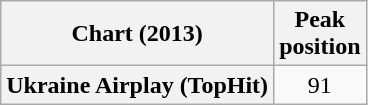<table class="wikitable plainrowheaders" style="text-align:center">
<tr>
<th scope="col">Chart (2013)</th>
<th scope="col">Peak<br>position</th>
</tr>
<tr>
<th scope="row">Ukraine Airplay (TopHit)</th>
<td>91</td>
</tr>
</table>
